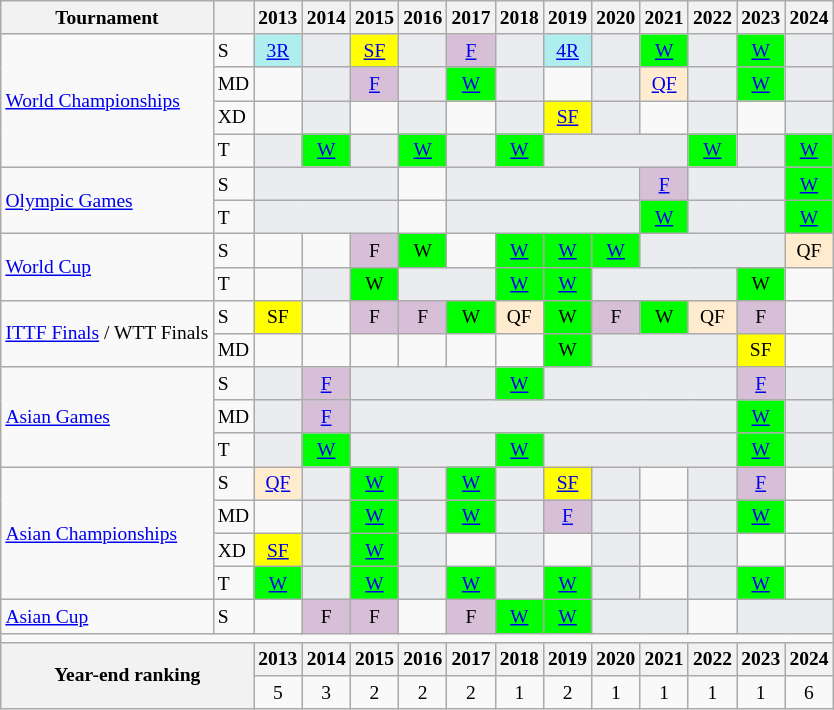<table class="wikitable sortable" style="text-align:center; font-size: small;">
<tr>
<th class="unsortable">Tournament</th>
<th></th>
<th class="unsortable">2013</th>
<th class="unsortable">2014</th>
<th class="unsortable">2015</th>
<th class="unsortable">2016</th>
<th class="unsortable">2017</th>
<th class="unsortable">2018</th>
<th class="unsortable">2019</th>
<th class="unsortable">2020</th>
<th class="unsortable">2021</th>
<th class="unsortable">2022</th>
<th class="unsortable">2023</th>
<th class="unsortable">2024</th>
</tr>
<tr>
<td rowspan="4" style="text-align: left;"><a href='#'>World Championships</a></td>
<td data-sort-value="1" style="text-align: left;">S</td>
<td style="background: #afeeee;"><a href='#'>3R</a></td>
<td style="background: #eaecf0;"></td>
<td style="background: yellow;"><a href='#'>SF</a></td>
<td style="background: #eaecf0;"></td>
<td style="background: thistle;"><a href='#'>F</a></td>
<td style="background: #eaecf0;"></td>
<td style="background: #afeeee;"><a href='#'>4R</a></td>
<td style="background: #eaecf0;"></td>
<td style="background: lime;"><a href='#'>W</a></td>
<td style="background: #eaecf0;"></td>
<td style="background: lime;"><a href='#'>W</a></td>
<td style="background: #eaecf0;"></td>
</tr>
<tr>
<td data-sort-value="2" style="text-align: left;">MD</td>
<td></td>
<td style="background: #eaecf0;"></td>
<td style="background: thistle;"><a href='#'>F</a></td>
<td style="background: #eaecf0;"></td>
<td style="background: lime;"><a href='#'>W</a></td>
<td style="background: #eaecf0;"></td>
<td></td>
<td style="background: #eaecf0;"></td>
<td style="background: #ffebcd;"><a href='#'>QF</a></td>
<td style="background: #eaecf0;"></td>
<td style="background: lime;"><a href='#'>W</a></td>
<td style="background: #eaecf0;"></td>
</tr>
<tr>
<td data-sort-value="3" style="text-align: left;">XD</td>
<td></td>
<td style="background: #eaecf0;"></td>
<td></td>
<td style="background: #eaecf0;"></td>
<td></td>
<td style="background: #eaecf0;"></td>
<td style="background: yellow;"><a href='#'>SF</a></td>
<td style="background: #eaecf0;"></td>
<td></td>
<td style="background: #eaecf0;"></td>
<td></td>
<td style="background: #eaecf0;"></td>
</tr>
<tr>
<td data-sort-value="4" style="text-align: left;">T</td>
<td style="background: #eaecf0;"></td>
<td style="background: lime;"><a href='#'>W</a></td>
<td style="background: #eaecf0;"></td>
<td style="background: lime;"><a href='#'>W</a></td>
<td style="background: #eaecf0;"></td>
<td style="background: lime;"><a href='#'>W</a></td>
<td colspan="3" style="background: #eaecf0;"></td>
<td style="background: lime;"><a href='#'>W</a></td>
<td style="background: #eaecf0;"></td>
<td style="background: lime;"><a href='#'>W</a></td>
</tr>
<tr>
<td rowspan="2" style="text-align: left;"><a href='#'>Olympic Games</a></td>
<td data-sort-value="1" style="text-align: left;">S</td>
<td colspan="3" style="background: #eaecf0;"></td>
<td></td>
<td colspan="4" style="background: #eaecf0;"></td>
<td style="background: thistle;"><a href='#'>F</a></td>
<td colspan="2" style="background: #eaecf0;"></td>
<td style="background: lime;"><a href='#'>W</a></td>
</tr>
<tr>
<td data-sort-value="4" style="text-align: left;">T</td>
<td colspan="3" style="background: #eaecf0;"></td>
<td></td>
<td colspan="4" style="background: #eaecf0;"></td>
<td style="background: lime;"><a href='#'>W</a></td>
<td colspan="2" style="background: #eaecf0;"></td>
<td style="background: lime;"><a href='#'>W</a></td>
</tr>
<tr>
<td rowspan="2" style="text-align: left;"><a href='#'>World Cup</a></td>
<td data-sort-value="1" style="text-align: left;">S</td>
<td></td>
<td></td>
<td style="background: thistle;">F</td>
<td style="background: lime;">W</td>
<td></td>
<td style="background: lime;"><a href='#'>W</a></td>
<td style="background: lime;"><a href='#'>W</a></td>
<td style="background: lime;"><a href='#'>W</a></td>
<td colspan="3" style="background: #eaecf0;"></td>
<td style="background: #ffebcd;">QF</td>
</tr>
<tr>
<td data-sort-value="4" style="text-align: left;">T</td>
<td></td>
<td style="background: #eaecf0;"></td>
<td style="background: lime;">W</td>
<td colspan="2" style="background: #eaecf0;"></td>
<td style="background: lime;"><a href='#'>W</a></td>
<td style="background: lime;"><a href='#'>W</a></td>
<td colspan="3" style="background: #eaecf0;"></td>
<td style="background: lime;">W</td>
<td></td>
</tr>
<tr>
<td rowspan="2" style="text-align: left;"><a href='#'>ITTF Finals</a> / WTT Finals</td>
<td data-sort-value="1" style="text-align: left;">S</td>
<td style="background: yellow;">SF</td>
<td></td>
<td style="background: thistle;">F</td>
<td style="background: thistle;">F</td>
<td style="background: lime;">W</td>
<td style="background: #ffebcd;">QF</td>
<td style="background: lime;">W</td>
<td style="background: thistle;">F</td>
<td style="background: lime;">W</td>
<td style="background: #ffebcd;">QF</td>
<td style="background: thistle;">F</td>
<td></td>
</tr>
<tr>
<td data-sort-value="2" style="text-align: left;">MD</td>
<td></td>
<td></td>
<td></td>
<td></td>
<td></td>
<td></td>
<td style="background: lime;">W</td>
<td colspan="3" style="background: #eaecf0;"></td>
<td style="background: yellow;">SF</td>
<td></td>
</tr>
<tr>
<td rowspan="3" style="text-align: left;"><a href='#'>Asian Games</a></td>
<td data-sort-value="1" style="text-align: left;">S</td>
<td style="background: #eaecf0;"></td>
<td style="background: thistle;"><a href='#'>F</a></td>
<td colspan="3" style="background: #eaecf0;"></td>
<td style="background: lime;"><a href='#'>W</a></td>
<td colspan="4" style="background: #eaecf0;"></td>
<td style="background: thistle;"><a href='#'>F</a></td>
<td style="background: #eaecf0;"></td>
</tr>
<tr>
<td data-sort-value="2" style="text-align: left;">MD</td>
<td style="background: #eaecf0;"></td>
<td style="background: thistle;"><a href='#'>F</a></td>
<td colspan="8" style="background: #eaecf0;"></td>
<td style="background: lime;"><a href='#'>W</a></td>
<td style="background: #eaecf0;"></td>
</tr>
<tr>
<td data-sort-value="4" style="text-align: left;">T</td>
<td style="background: #eaecf0;"></td>
<td style="background: lime;"><a href='#'>W</a></td>
<td colspan="3" style="background: #eaecf0;"></td>
<td style="background: lime;"><a href='#'>W</a></td>
<td colspan="4" style="background: #eaecf0;"></td>
<td style="background: lime;"><a href='#'>W</a></td>
<td style="background: #eaecf0;"></td>
</tr>
<tr>
<td rowspan="4" style="text-align: left;"><a href='#'>Asian Championships</a></td>
<td data-sort-value="1" style="text-align: left;">S</td>
<td style="background: #ffebcd;"><a href='#'>QF</a></td>
<td style="background: #eaecf0;"></td>
<td style="background: lime;"><a href='#'>W</a></td>
<td style="background: #eaecf0;"></td>
<td style="background: lime;"><a href='#'>W</a></td>
<td style="background: #eaecf0;"></td>
<td style="background: yellow;"><a href='#'>SF</a></td>
<td style="background: #eaecf0;"></td>
<td></td>
<td style="background: #eaecf0;"></td>
<td style="background: thistle;"><a href='#'>F</a></td>
<td></td>
</tr>
<tr>
<td data-sort-value="2" style="text-align: left;">MD</td>
<td></td>
<td style="background: #eaecf0;"></td>
<td style="background: lime;"><a href='#'>W</a></td>
<td style="background: #eaecf0;"></td>
<td style="background: lime;"><a href='#'>W</a></td>
<td style="background: #eaecf0;"></td>
<td style="background: thistle;"><a href='#'>F</a></td>
<td style="background: #eaecf0;"></td>
<td></td>
<td style="background: #eaecf0;"></td>
<td style="background: lime;"><a href='#'>W</a></td>
<td></td>
</tr>
<tr>
<td data-sort-value="3" style="text-align: left;">XD</td>
<td style="background: yellow;"><a href='#'>SF</a></td>
<td style="background: #eaecf0;"></td>
<td style="background: lime;"><a href='#'>W</a></td>
<td style="background: #eaecf0;"></td>
<td></td>
<td style="background: #eaecf0;"></td>
<td></td>
<td style="background: #eaecf0;"></td>
<td></td>
<td style="background: #eaecf0;"></td>
<td></td>
<td></td>
</tr>
<tr>
<td data-sort-value="4" style="text-align: left;">T</td>
<td style="background: lime;"><a href='#'>W</a></td>
<td style="background: #eaecf0;"></td>
<td style="background: lime;"><a href='#'>W</a></td>
<td style="background: #eaecf0;"></td>
<td style="background: lime;"><a href='#'>W</a></td>
<td style="background: #eaecf0;"></td>
<td style="background: lime;"><a href='#'>W</a></td>
<td style="background: #eaecf0;"></td>
<td></td>
<td style="background: #eaecf0;"></td>
<td style="background: lime;"><a href='#'>W</a></td>
<td></td>
</tr>
<tr>
<td style="text-align: left;"><a href='#'>Asian Cup</a></td>
<td data-sort-value="1" style="text-align: left;">S</td>
<td></td>
<td style="background: thistle;">F</td>
<td style="background: thistle;">F</td>
<td></td>
<td style="background: thistle;">F</td>
<td style="background: lime;"><a href='#'>W</a></td>
<td style="background: lime;"><a href='#'>W</a></td>
<td colspan="2" style="background: #eaecf0;"></td>
<td></td>
<td colspan="2" style="background: #eaecf0;"></td>
</tr>
<tr class=sortbottom>
<td colspan="14"></td>
</tr>
<tr class=sortbottom>
<th colspan="2" rowspan="2">Year-end ranking</th>
<th>2013</th>
<th>2014</th>
<th>2015</th>
<th>2016</th>
<th>2017</th>
<th>2018</th>
<th>2019</th>
<th>2020</th>
<th>2021</th>
<th>2022</th>
<th>2023</th>
<th>2024</th>
</tr>
<tr class=sortbottom style="text-align: center;">
<td>5</td>
<td>3</td>
<td>2</td>
<td>2</td>
<td>2</td>
<td>1</td>
<td>2</td>
<td>1</td>
<td>1</td>
<td>1</td>
<td>1</td>
<td>6</td>
</tr>
</table>
